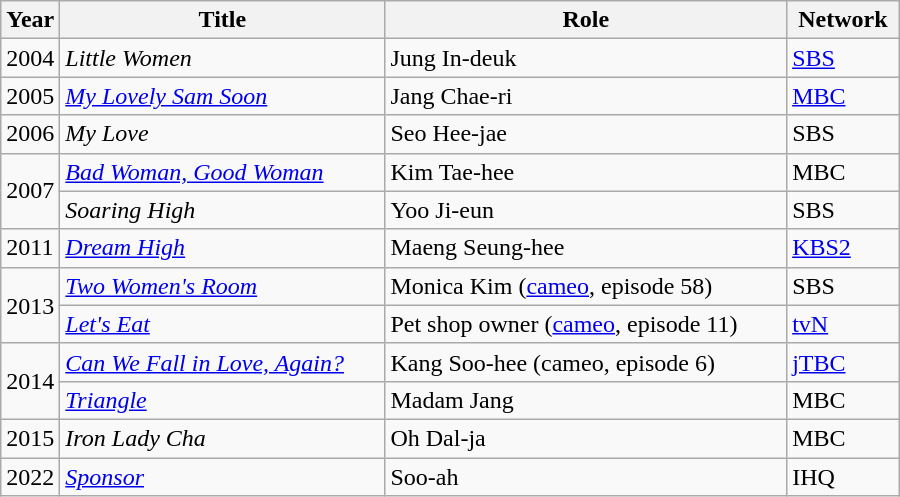<table class="wikitable" style="width:600px">
<tr>
<th width=10>Year</th>
<th>Title</th>
<th>Role</th>
<th>Network</th>
</tr>
<tr>
<td>2004</td>
<td><em>Little Women</em></td>
<td>Jung In-deuk</td>
<td><a href='#'>SBS</a></td>
</tr>
<tr>
<td>2005</td>
<td><em><a href='#'>My Lovely Sam Soon</a></em></td>
<td>Jang Chae-ri</td>
<td><a href='#'>MBC</a></td>
</tr>
<tr>
<td>2006</td>
<td><em>My Love</em></td>
<td>Seo Hee-jae</td>
<td>SBS</td>
</tr>
<tr>
<td rowspan=2>2007</td>
<td><em><a href='#'>Bad Woman, Good Woman</a></em></td>
<td>Kim Tae-hee</td>
<td>MBC</td>
</tr>
<tr>
<td><em>Soaring High</em></td>
<td>Yoo Ji-eun</td>
<td>SBS</td>
</tr>
<tr>
<td>2011</td>
<td><em><a href='#'>Dream High</a></em></td>
<td>Maeng Seung-hee</td>
<td><a href='#'>KBS2</a></td>
</tr>
<tr>
<td rowspan=2>2013</td>
<td><em><a href='#'>Two Women's Room</a></em></td>
<td>Monica Kim (<a href='#'>cameo</a>, episode 58)</td>
<td>SBS</td>
</tr>
<tr>
<td><em><a href='#'>Let's Eat</a></em></td>
<td>Pet shop owner (<a href='#'>cameo</a>, episode 11)</td>
<td><a href='#'>tvN</a></td>
</tr>
<tr>
<td rowspan=2>2014</td>
<td><em><a href='#'>Can We Fall in Love, Again?</a></em></td>
<td>Kang Soo-hee (cameo, episode 6)</td>
<td><a href='#'>jTBC</a></td>
</tr>
<tr>
<td><em><a href='#'>Triangle</a></em></td>
<td>Madam Jang</td>
<td>MBC</td>
</tr>
<tr>
<td>2015</td>
<td><em>Iron Lady Cha</em></td>
<td>Oh Dal-ja</td>
<td>MBC</td>
</tr>
<tr>
<td>2022</td>
<td><em><a href='#'>Sponsor</a></em></td>
<td>Soo-ah</td>
<td>IHQ</td>
</tr>
</table>
